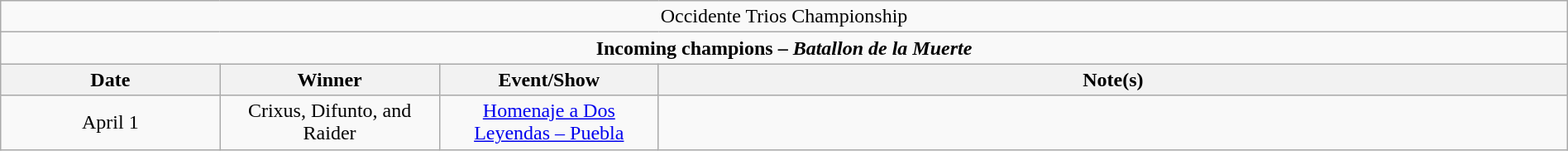<table class="wikitable" style="text-align:center; width:100%;">
<tr>
<td colspan="4" style="text-align: center;">Occidente Trios Championship</td>
</tr>
<tr>
<td colspan="4" style="text-align: center;"><strong>Incoming champions – <em>Batallon de la Muerte</em> </strong></td>
</tr>
<tr>
<th width=14%>Date</th>
<th width=14%>Winner</th>
<th width=14%>Event/Show</th>
<th width=58%>Note(s)</th>
</tr>
<tr>
<td>April 1</td>
<td>Crixus, Difunto, and Raider</td>
<td><a href='#'>Homenaje a Dos Leyendas – Puebla</a></td>
<td></td>
</tr>
</table>
